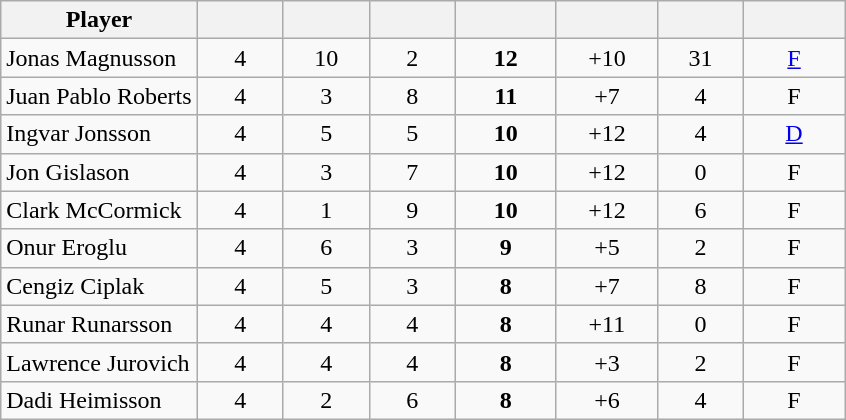<table class="wikitable sortable" style="text-align:center;">
<tr>
<th>Player</th>
<th width="50px"></th>
<th width="50px"></th>
<th width="50px"></th>
<th width="60px"></th>
<th width="60px"></th>
<th width="50px"></th>
<th width="60px"></th>
</tr>
<tr>
<td style="text-align:left;"> Jonas Magnusson</td>
<td>4</td>
<td>10</td>
<td>2</td>
<td><strong>12</strong></td>
<td>+10</td>
<td>31</td>
<td><a href='#'>F</a></td>
</tr>
<tr>
<td style="text-align:left;"> Juan Pablo Roberts</td>
<td>4</td>
<td>3</td>
<td>8</td>
<td><strong>11</strong></td>
<td>+7</td>
<td>4</td>
<td>F</td>
</tr>
<tr>
<td style="text-align:left;"> Ingvar Jonsson</td>
<td>4</td>
<td>5</td>
<td>5</td>
<td><strong>10</strong></td>
<td>+12</td>
<td>4</td>
<td><a href='#'>D</a></td>
</tr>
<tr>
<td style="text-align:left;"> Jon Gislason</td>
<td>4</td>
<td>3</td>
<td>7</td>
<td><strong>10</strong></td>
<td>+12</td>
<td>0</td>
<td>F</td>
</tr>
<tr>
<td style="text-align:left;"> Clark McCormick</td>
<td>4</td>
<td>1</td>
<td>9</td>
<td><strong>10</strong></td>
<td>+12</td>
<td>6</td>
<td>F</td>
</tr>
<tr>
<td style="text-align:left;"> Onur Eroglu</td>
<td>4</td>
<td>6</td>
<td>3</td>
<td><strong>9</strong></td>
<td>+5</td>
<td>2</td>
<td>F</td>
</tr>
<tr>
<td style="text-align:left;"> Cengiz Ciplak</td>
<td>4</td>
<td>5</td>
<td>3</td>
<td><strong>8</strong></td>
<td>+7</td>
<td>8</td>
<td>F</td>
</tr>
<tr>
<td style="text-align:left;"> Runar Runarsson</td>
<td>4</td>
<td>4</td>
<td>4</td>
<td><strong>8</strong></td>
<td>+11</td>
<td>0</td>
<td>F</td>
</tr>
<tr>
<td style="text-align:left;"> Lawrence Jurovich</td>
<td>4</td>
<td>4</td>
<td>4</td>
<td><strong>8</strong></td>
<td>+3</td>
<td>2</td>
<td>F</td>
</tr>
<tr>
<td style="text-align:left;"> Dadi Heimisson</td>
<td>4</td>
<td>2</td>
<td>6</td>
<td><strong>8</strong></td>
<td>+6</td>
<td>4</td>
<td>F</td>
</tr>
</table>
